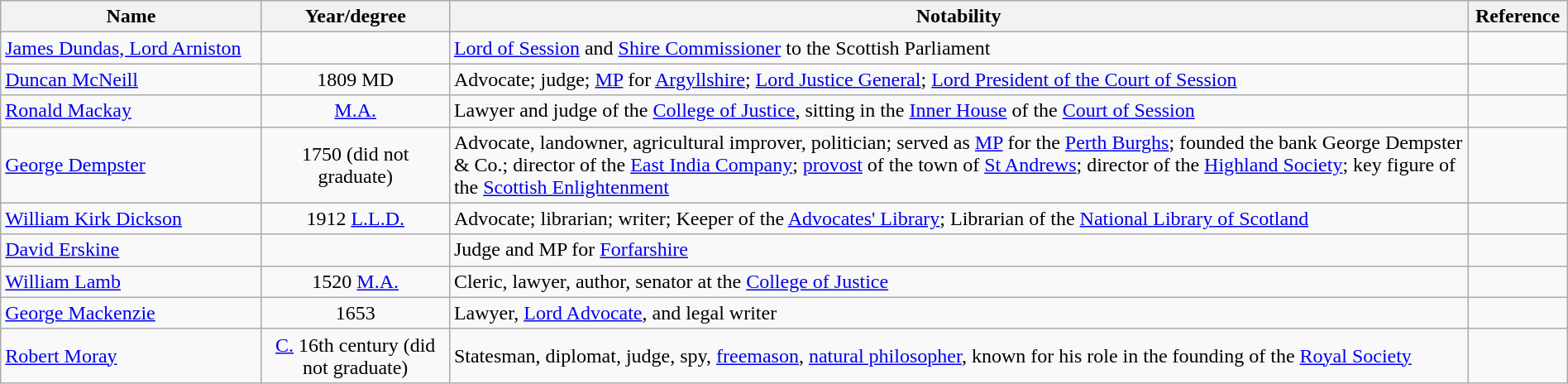<table class="wikitable sortable" style="width:100%">
<tr>
<th style="width:*;">Name</th>
<th style="width:12%;">Year/degree</th>
<th style="width:65%;" class="unsortable">Notability</th>
<th style="width:*;" class="unsortable">Reference</th>
</tr>
<tr>
<td><a href='#'>James Dundas, Lord Arniston</a></td>
<td style="text-align:center;"></td>
<td><a href='#'>Lord of Session</a> and <a href='#'>Shire Commissioner</a> to the Scottish Parliament</td>
<td style="text-align:center;"></td>
</tr>
<tr>
<td><a href='#'>Duncan McNeill</a></td>
<td style="text-align:center;">1809 MD</td>
<td>Advocate; judge; <a href='#'>MP</a> for <a href='#'>Argyllshire</a>; <a href='#'>Lord Justice General</a>; <a href='#'>Lord President of the Court of Session</a></td>
<td style="text-align:center;"></td>
</tr>
<tr>
<td><a href='#'>Ronald Mackay</a></td>
<td style="text-align:center;"><a href='#'>M.A.</a></td>
<td>Lawyer and judge of the <a href='#'>College of Justice</a>, sitting in the <a href='#'>Inner House</a> of the <a href='#'>Court of Session</a></td>
<td style="text-align:center;"></td>
</tr>
<tr>
<td><a href='#'>George Dempster</a></td>
<td style="text-align:center;">1750 (did not graduate)</td>
<td>Advocate, landowner, agricultural improver, politician; served as <a href='#'>MP</a> for the <a href='#'>Perth Burghs</a>; founded the bank George Dempster & Co.; director of the <a href='#'>East India Company</a>; <a href='#'>provost</a> of the town of <a href='#'>St Andrews</a>; director of the <a href='#'>Highland Society</a>; key figure of the <a href='#'>Scottish Enlightenment</a></td>
<td style="text-align:center;"></td>
</tr>
<tr>
<td><a href='#'>William Kirk Dickson</a></td>
<td style="text-align:center;">1912 <a href='#'>L.L.D.</a></td>
<td>Advocate; librarian; writer; Keeper of the <a href='#'>Advocates' Library</a>; Librarian of the <a href='#'>National Library of Scotland</a></td>
<td style="text-align:center;"></td>
</tr>
<tr>
<td><a href='#'>David Erskine</a></td>
<td style="text-align:center;"></td>
<td>Judge and MP for <a href='#'>Forfarshire</a></td>
<td style="text-align:center;"></td>
</tr>
<tr>
<td><a href='#'>William Lamb</a></td>
<td style="text-align:center;">1520 <a href='#'>M.A.</a></td>
<td>Cleric, lawyer, author, senator at the <a href='#'>College of Justice</a></td>
<td style="text-align:center;"></td>
</tr>
<tr>
<td><a href='#'>George Mackenzie</a></td>
<td style="text-align:center;">1653</td>
<td>Lawyer, <a href='#'>Lord Advocate</a>, and legal writer</td>
<td style="text-align:center;"></td>
</tr>
<tr>
<td><a href='#'>Robert Moray</a></td>
<td style="text-align:center;"><a href='#'>C.</a> 16th century (did not graduate)</td>
<td>Statesman, diplomat, judge, spy, <a href='#'>freemason</a>, <a href='#'>natural philosopher</a>, known for his role in the founding of the <a href='#'>Royal Society</a></td>
<td style="text-align:center;"></td>
</tr>
</table>
